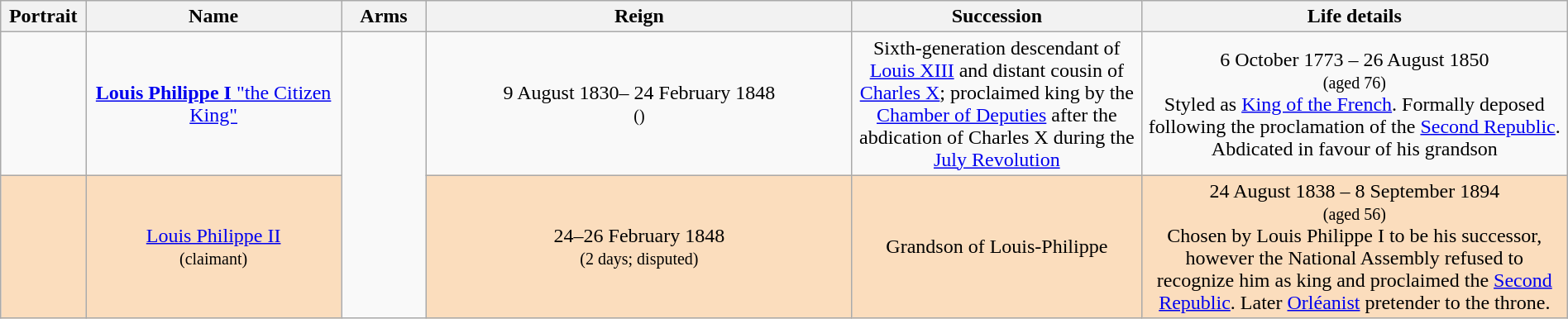<table class="wikitable" style="text-align:center; width:100%;">
<tr>
<th width="5%">Portrait</th>
<th width="15%">Name</th>
<th width="5%">Arms</th>
<th width="25%">Reign</th>
<th width="17%">Succession</th>
<th width="25%">Life details</th>
</tr>
<tr>
<td></td>
<td><a href='#'><strong>Louis Philippe I</strong> "the Citizen King"</a></td>
<td rowspan="2"></td>
<td>9 August 1830– 24 February 1848<br><small>()</small></td>
<td>Sixth-generation descendant of <a href='#'>Louis XIII</a> and distant cousin of <a href='#'>Charles X</a>; proclaimed king by the <a href='#'>Chamber of Deputies</a> after the abdication of Charles X during the <a href='#'>July Revolution</a></td>
<td>6 October 1773 – 26 August 1850<br><small>(aged 76)</small><br>Styled as <a href='#'>King of the French</a>. Formally deposed following the proclamation of the <a href='#'>Second Republic</a>. Abdicated in favour of his grandson</td>
</tr>
<tr>
<td bgcolor="#FBDDBD"></td>
<td bgcolor="#FBDDBD"><a href='#'>Louis Philippe II</a><br><small>(claimant)</small></td>
<td bgcolor="#FBDDBD">24–26 February 1848<br><small>(2 days; disputed)</small></td>
<td bgcolor="#FBDDBD">Grandson of Louis-Philippe</td>
<td bgcolor="#FBDDBD">24 August 1838 – 8 September 1894<br><small>(aged 56)</small><br>Chosen by Louis Philippe I to be his successor, however the National Assembly refused to recognize him as king and proclaimed the <a href='#'>Second Republic</a>. Later <a href='#'>Orléanist</a> pretender to the throne.</td>
</tr>
</table>
